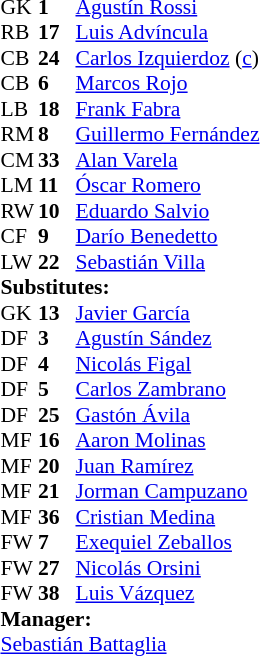<table style="font-size:90%; margin:0.2em auto;" cellspacing="0" cellpadding="0">
<tr>
<th width="25"></th>
<th width="25"></th>
</tr>
<tr>
<td>GK</td>
<td><strong>1</strong></td>
<td> <a href='#'>Agustín Rossi</a></td>
</tr>
<tr>
<td>RB</td>
<td><strong>17</strong></td>
<td> <a href='#'>Luis Advíncula</a></td>
</tr>
<tr>
<td>CB</td>
<td><strong>24</strong></td>
<td> <a href='#'>Carlos Izquierdoz</a> (<a href='#'>c</a>)</td>
</tr>
<tr>
<td>CB</td>
<td><strong>6</strong></td>
<td> <a href='#'>Marcos Rojo</a></td>
</tr>
<tr>
<td>LB</td>
<td><strong>18</strong></td>
<td> <a href='#'>Frank Fabra</a></td>
</tr>
<tr>
<td>RM</td>
<td><strong>8</strong></td>
<td> <a href='#'>Guillermo Fernández</a></td>
<td></td>
<td></td>
</tr>
<tr>
<td>CM</td>
<td><strong>33</strong></td>
<td> <a href='#'>Alan Varela</a></td>
<td></td>
<td></td>
</tr>
<tr>
<td>LM</td>
<td><strong>11</strong></td>
<td> <a href='#'>Óscar Romero</a></td>
<td></td>
<td></td>
</tr>
<tr>
<td>RW</td>
<td><strong>10</strong></td>
<td> <a href='#'>Eduardo Salvio</a></td>
<td></td>
<td></td>
</tr>
<tr>
<td>CF</td>
<td><strong>9</strong></td>
<td> <a href='#'>Darío Benedetto</a></td>
<td></td>
<td></td>
</tr>
<tr>
<td>LW</td>
<td><strong>22</strong></td>
<td> <a href='#'>Sebastián Villa</a></td>
</tr>
<tr>
<td colspan=3><strong>Substitutes:</strong></td>
</tr>
<tr>
<td>GK</td>
<td><strong>13</strong></td>
<td> <a href='#'>Javier García</a></td>
</tr>
<tr>
<td>DF</td>
<td><strong>3</strong></td>
<td> <a href='#'>Agustín Sández</a></td>
</tr>
<tr>
<td>DF</td>
<td><strong>4</strong></td>
<td> <a href='#'>Nicolás Figal</a></td>
</tr>
<tr>
<td>DF</td>
<td><strong>5</strong></td>
<td> <a href='#'>Carlos Zambrano</a></td>
</tr>
<tr>
<td>DF</td>
<td><strong>25</strong></td>
<td> <a href='#'>Gastón Ávila</a></td>
</tr>
<tr>
<td>MF</td>
<td><strong>16</strong></td>
<td> <a href='#'>Aaron Molinas</a></td>
<td></td>
<td></td>
</tr>
<tr>
<td>MF</td>
<td><strong>20</strong></td>
<td> <a href='#'>Juan Ramírez</a></td>
<td></td>
<td></td>
</tr>
<tr>
<td>MF</td>
<td><strong>21</strong></td>
<td> <a href='#'>Jorman Campuzano</a></td>
<td></td>
<td></td>
</tr>
<tr>
<td>MF</td>
<td><strong>36</strong></td>
<td> <a href='#'>Cristian Medina</a></td>
<td></td>
<td></td>
</tr>
<tr>
<td>FW</td>
<td><strong>7</strong></td>
<td> <a href='#'>Exequiel Zeballos</a></td>
</tr>
<tr>
<td>FW</td>
<td><strong>27</strong></td>
<td> <a href='#'>Nicolás Orsini</a></td>
</tr>
<tr>
<td>FW</td>
<td><strong>38</strong></td>
<td> <a href='#'>Luis Vázquez</a></td>
<td></td>
<td></td>
</tr>
<tr>
<td colspan=3><strong>Manager:</strong></td>
</tr>
<tr>
<td colspan="4"> <a href='#'>Sebastián Battaglia</a></td>
</tr>
</table>
